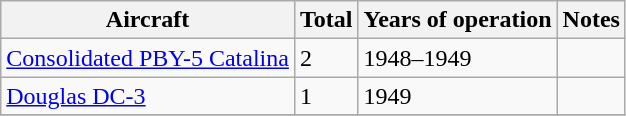<table class="wikitable sortable">
<tr>
<th>Aircraft</th>
<th>Total</th>
<th>Years of operation</th>
<th>Notes</th>
</tr>
<tr>
<td><a href='#'>Consolidated PBY-5 Catalina</a></td>
<td>2</td>
<td>1948–1949</td>
<td></td>
</tr>
<tr>
<td><a href='#'>Douglas DC-3</a></td>
<td>1</td>
<td>1949</td>
<td></td>
</tr>
<tr>
</tr>
</table>
